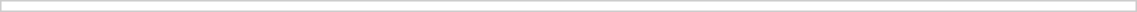<table style="border:1px solid #ccc; width:60%;">
<tr>
<td></td>
<td style="text-align: right;"></td>
<td style="text-align:right; vertical-align:top;"></td>
</tr>
</table>
